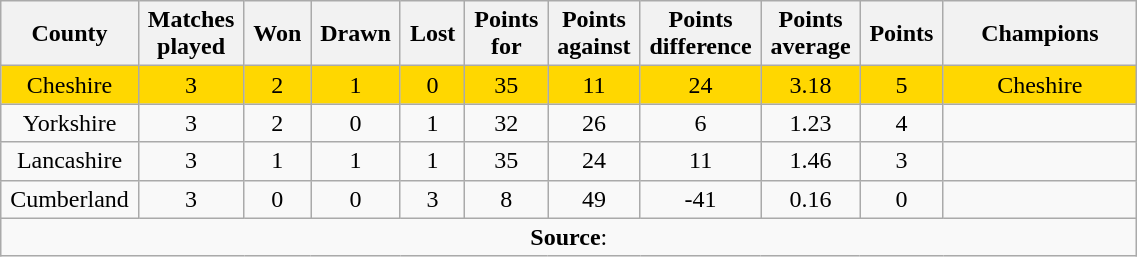<table class="wikitable plainrowheaders" style="text-align: center; width: 60%">
<tr>
<th scope="col" style="width: 5%;">County</th>
<th scope="col" style="width: 5%;">Matches played</th>
<th scope="col" style="width: 5%;">Won</th>
<th scope="col" style="width: 5%;">Drawn</th>
<th scope="col" style="width: 5%;">Lost</th>
<th scope="col" style="width: 5%;">Points for</th>
<th scope="col" style="width: 5%;">Points against</th>
<th scope="col" style="width: 5%;">Points difference</th>
<th scope="col" style="width: 5%;">Points average</th>
<th scope="col" style="width: 5%;">Points</th>
<th scope="col" style="width: 15%;">Champions</th>
</tr>
<tr style="background: gold;">
<td>Cheshire</td>
<td>3</td>
<td>2</td>
<td>1</td>
<td>0</td>
<td>35</td>
<td>11</td>
<td>24</td>
<td>3.18</td>
<td>5</td>
<td>Cheshire</td>
</tr>
<tr>
<td>Yorkshire</td>
<td>3</td>
<td>2</td>
<td>0</td>
<td>1</td>
<td>32</td>
<td>26</td>
<td>6</td>
<td>1.23</td>
<td>4</td>
<td></td>
</tr>
<tr>
<td>Lancashire</td>
<td>3</td>
<td>1</td>
<td>1</td>
<td>1</td>
<td>35</td>
<td>24</td>
<td>11</td>
<td>1.46</td>
<td>3</td>
<td></td>
</tr>
<tr>
<td>Cumberland</td>
<td>3</td>
<td>0</td>
<td>0</td>
<td>3</td>
<td>8</td>
<td>49</td>
<td>-41</td>
<td>0.16</td>
<td>0</td>
<td></td>
</tr>
<tr>
<td colspan="11"><strong>Source</strong>:</td>
</tr>
</table>
